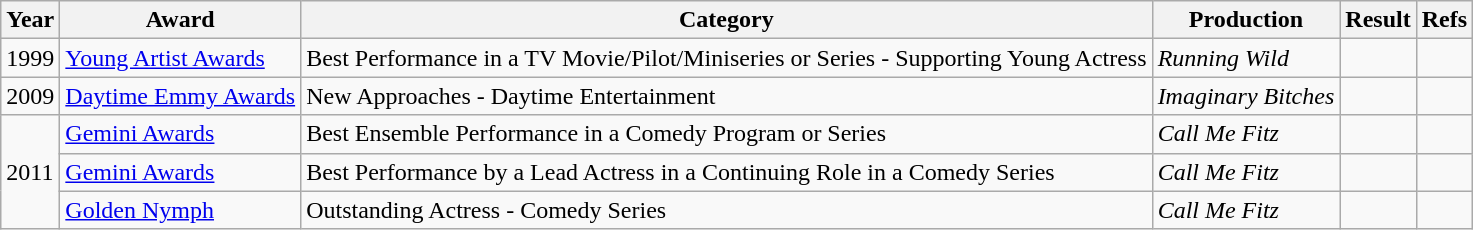<table class="wikitable sortable">
<tr>
<th>Year</th>
<th>Award</th>
<th>Category</th>
<th>Production</th>
<th>Result</th>
<th class="unsortable">Refs</th>
</tr>
<tr>
<td>1999</td>
<td><a href='#'>Young Artist Awards</a></td>
<td>Best Performance in a TV Movie/Pilot/Miniseries or Series - Supporting Young Actress</td>
<td><em>Running Wild</em></td>
<td></td>
<td></td>
</tr>
<tr>
<td>2009</td>
<td><a href='#'>Daytime Emmy Awards</a></td>
<td>New Approaches - Daytime Entertainment</td>
<td><em>Imaginary Bitches</em></td>
<td></td>
<td></td>
</tr>
<tr>
<td rowspan="3">2011</td>
<td><a href='#'>Gemini Awards</a></td>
<td>Best Ensemble Performance in a Comedy Program or Series</td>
<td><em>Call Me Fitz</em></td>
<td></td>
<td></td>
</tr>
<tr>
<td><a href='#'>Gemini Awards</a></td>
<td>Best Performance by a Lead Actress in a Continuing Role in a Comedy Series</td>
<td><em>Call Me Fitz</em></td>
<td></td>
<td></td>
</tr>
<tr>
<td><a href='#'>Golden Nymph</a></td>
<td>Outstanding Actress - Comedy Series</td>
<td><em>Call Me Fitz</em></td>
<td></td>
<td></td>
</tr>
</table>
